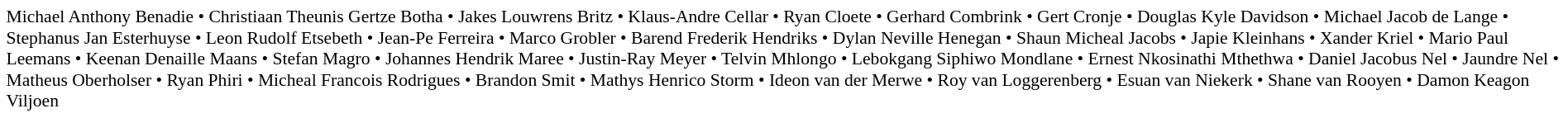<table cellpadding="2" style="border: 1px solid white; font-size:90%;">
<tr>
<td style="text-align:left;">Michael Anthony Benadie • Christiaan Theunis Gertze Botha • Jakes Louwrens Britz • Klaus-Andre Cellar • Ryan Cloete • Gerhard Combrink • Gert Cronje • Douglas Kyle Davidson • Michael Jacob de Lange • Stephanus Jan Esterhuyse • Leon Rudolf Etsebeth • Jean-Pe Ferreira • Marco Grobler • Barend Frederik Hendriks • Dylan Neville Henegan • Shaun Micheal Jacobs • Japie Kleinhans • Xander Kriel • Mario Paul Leemans • Keenan Denaille Maans • Stefan Magro • Johannes Hendrik Maree • Justin-Ray Meyer • Telvin Mhlongo • Lebokgang Siphiwo Mondlane • Ernest Nkosinathi Mthethwa • Daniel Jacobus Nel • Jaundre Nel • Matheus Oberholser • Ryan Phiri • Micheal Francois Rodrigues • Brandon Smit • Mathys Henrico Storm • Ideon van der Merwe • Roy van Loggerenberg • Esuan van Niekerk • Shane van Rooyen • Damon Keagon Viljoen</td>
</tr>
</table>
